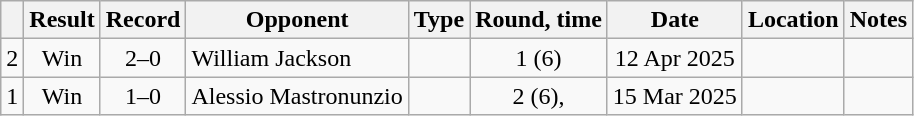<table class="wikitable" style="text-align:center">
<tr>
<th></th>
<th>Result</th>
<th>Record</th>
<th>Opponent</th>
<th>Type</th>
<th>Round, time</th>
<th>Date</th>
<th>Location</th>
<th>Notes</th>
</tr>
<tr>
<td>2</td>
<td>Win</td>
<td>2–0</td>
<td style="text-align:left;">William Jackson</td>
<td></td>
<td>1 (6) </td>
<td>12 Apr 2025</td>
<td style="text-align:left;"></td>
<td></td>
</tr>
<tr>
<td>1</td>
<td>Win</td>
<td>1–0</td>
<td style="text-align:left;">Alessio Mastronunzio</td>
<td></td>
<td>2 (6), </td>
<td>15 Mar 2025</td>
<td style="text-align:left;"></td>
<td></td>
</tr>
</table>
